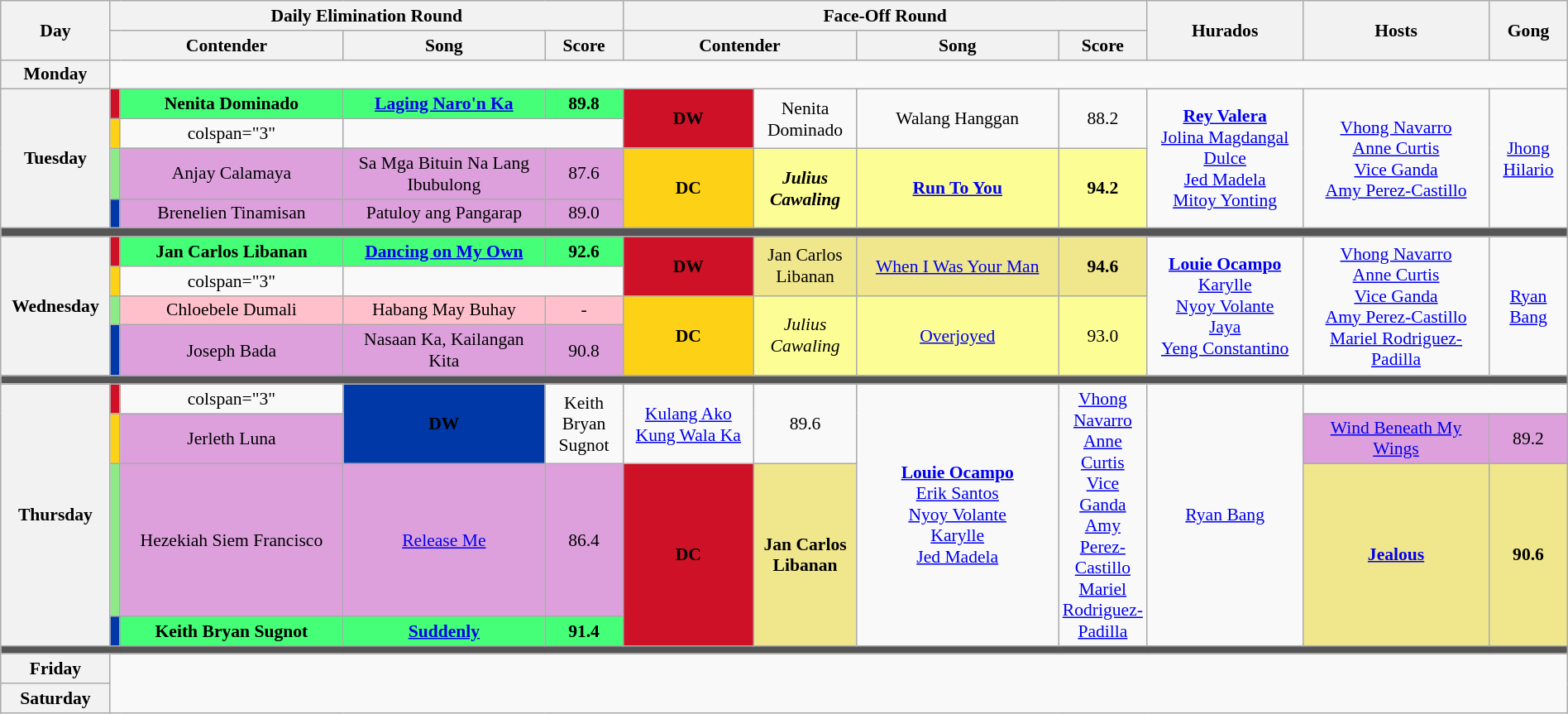<table class="wikitable mw-collapsible mw-collapsed" style="text-align:center; font-size:90%; width:100%;">
<tr>
<th rowspan="2" width="07%">Day</th>
<th colspan="4">Daily Elimination Round</th>
<th colspan="4">Face-Off Round</th>
<th rowspan="2" width="10%">Hurados</th>
<th rowspan="2" width="12%">Hosts</th>
<th rowspan="2" width="05%">Gong</th>
</tr>
<tr>
<th width="15%"  colspan=2>Contender</th>
<th width="13%">Song</th>
<th width="05%">Score</th>
<th width="15%"  colspan=2>Contender</th>
<th width="13%">Song</th>
<th width="05%">Score</th>
</tr>
<tr>
<th>Monday<br><small></small></th>
<td colspan="11"></td>
</tr>
<tr>
<th rowspan="4">Tuesday<br><small></small></th>
<th style="background-color:#CE1126;"></th>
<td style="background:#44ff77;"><strong>Nenita Dominado</strong></td>
<td style="background:#44ff77;"><strong><a href='#'>Laging Naro'n Ka</a></strong></td>
<td style="background:#44ff77;"><strong>89.8</strong></td>
<th rowspan="2" style="background-color:#CE1126;">DW</th>
<td rowspan="2">Nenita Dominado</td>
<td rowspan="2">Walang Hanggan</td>
<td rowspan="2">88.2</td>
<td rowspan="4"><strong><a href='#'>Rey Valera</a></strong><br><a href='#'>Jolina Magdangal</a><br><a href='#'>Dulce</a><br><a href='#'>Jed Madela</a><br><a href='#'>Mitoy Yonting</a></td>
<td rowspan="4"><a href='#'>Vhong Navarro</a><br><a href='#'>Anne Curtis</a><br><a href='#'>Vice Ganda</a><br><a href='#'>Amy Perez-Castillo</a></td>
<td rowspan="4"><a href='#'>Jhong Hilario</a></td>
</tr>
<tr>
<th style="background-color:#FCD116;"></th>
<td>colspan="3" </td>
</tr>
<tr>
<th style="background-color:#8deb87;"></th>
<td style="background:Plum;">Anjay Calamaya</td>
<td style="background:Plum;">Sa Mga Bituin Na Lang Ibubulong</td>
<td style="background:Plum;">87.6</td>
<th rowspan="2" style="background-color:#FCD116;">DC</th>
<td rowspan="2" style="background-color:#FDFD96;"><strong><em>Julius Cawaling</em></strong></td>
<td rowspan="2" style="background-color:#FDFD96;"><strong><a href='#'>Run To You</a></strong></td>
<td rowspan="2" style="background-color:#FDFD96;"><strong>94.2</strong></td>
</tr>
<tr>
<th style="background-color:#0038A8;"></th>
<td style="background:Plum;">Brenelien Tinamisan</td>
<td style="background:Plum;">Patuloy ang Pangarap</td>
<td style="background:Plum;">89.0</td>
</tr>
<tr>
<th colspan="12" style="background:#555;"></th>
</tr>
<tr>
<th rowspan="4">Wednesday<br><small></small></th>
<th style="background-color:#CE1126;"></th>
<td style="background:#44ff77;"><strong>Jan Carlos Libanan</strong></td>
<td style="background:#44ff77;"><strong><a href='#'>Dancing on My Own</a></strong></td>
<td style="background:#44ff77;"><strong>92.6</strong></td>
<th rowspan="2" style="background-color:#CE1126;">DW</th>
<td rowspan="2" style="background:khaki;">Jan Carlos Libanan</td>
<td rowspan="2" style="background:khaki;"><a href='#'>When I Was Your Man</a></td>
<td rowspan="2" style="background:khaki;"><strong>94.6</strong></td>
<td rowspan="4"><strong><a href='#'>Louie Ocampo</a></strong><br><a href='#'>Karylle</a><br><a href='#'>Nyoy Volante</a><br><a href='#'>Jaya</a><br><a href='#'>Yeng Constantino</a></td>
<td rowspan="4"><a href='#'>Vhong Navarro</a><br><a href='#'>Anne Curtis</a><br><a href='#'>Vice Ganda</a><br><a href='#'>Amy Perez-Castillo</a><br><a href='#'>Mariel Rodriguez-Padilla</a></td>
<td rowspan="4"><a href='#'>Ryan Bang</a></td>
</tr>
<tr>
<th style="background-color:#FCD116;"></th>
<td>colspan="3" </td>
</tr>
<tr>
<th style="background-color:#8deb87;"></th>
<td style="background:Pink;">Chloebele Dumali</td>
<td style="background:Pink;">Habang May Buhay</td>
<td style="background:Pink;">-</td>
<th rowspan="2" style="background-color:#FCD116;">DC</th>
<td rowspan="2" style="background-color:#FDFD96;"><em>Julius Cawaling</em></td>
<td rowspan="2" style="background-color:#FDFD96;"><a href='#'>Overjoyed</a></td>
<td rowspan="2" style="background-color:#FDFD96;">93.0</td>
</tr>
<tr>
<th style="background-color:#0038A8;"></th>
<td style="background:Plum;">Joseph Bada</td>
<td style="background:Plum;">Nasaan Ka, Kailangan Kita</td>
<td style="background:Plum;">90.8</td>
</tr>
<tr>
<th colspan="12" style="background:#555;"></th>
</tr>
<tr>
<th rowspan="4">Thursday<br><small></small></th>
<th style="background-color:#CE1126;"></th>
<td>colspan="3" </td>
<th rowspan="2" style="background-color:#0038A8;">DW</th>
<td rowspan="2">Keith Bryan Sugnot</td>
<td rowspan="2"><a href='#'>Kulang Ako Kung Wala Ka</a></td>
<td rowspan="2">89.6</td>
<td rowspan="4"><strong><a href='#'>Louie Ocampo</a></strong><br><a href='#'>Erik Santos</a><br><a href='#'>Nyoy Volante</a><br><a href='#'>Karylle</a><br><a href='#'>Jed Madela</a></td>
<td rowspan="4"><a href='#'>Vhong Navarro</a><br><a href='#'>Anne Curtis</a><br><a href='#'>Vice Ganda</a><br><a href='#'>Amy Perez-Castillo</a><br><a href='#'>Mariel Rodriguez-Padilla</a></td>
<td rowspan="4"><a href='#'>Ryan Bang</a></td>
</tr>
<tr>
<th style="background-color:#FCD116;"></th>
<td style="background:Plum;">Jerleth Luna</td>
<td style="background:Plum;"><a href='#'>Wind Beneath My Wings</a></td>
<td style="background:Plum;">89.2</td>
</tr>
<tr>
<th style="background-color:#8deb87;"></th>
<td style="background:Plum;">Hezekiah Siem Francisco</td>
<td style="background:Plum;"><a href='#'>Release Me</a></td>
<td style="background:Plum;">86.4</td>
<th rowspan="2" style="background-color:#CE1126;">DC</th>
<td rowspan="2" style="background:khaki"><strong>Jan Carlos Libanan</strong></td>
<td rowspan="2" style="background:khaki"><strong><a href='#'>Jealous</a></strong></td>
<td rowspan="2" style="background:khaki"><strong>90.6</strong></td>
</tr>
<tr>
<th style="background-color:#0038A8;"></th>
<td style="background:#44ff77;"><strong>Keith Bryan Sugnot</strong></td>
<td style="background:#44ff77;"><strong><a href='#'>Suddenly</a></strong></td>
<td style="background:#44ff77;"><strong>91.4</strong></td>
</tr>
<tr>
<th colspan="12" style="background:#555;"></th>
</tr>
<tr>
<th rowspan="1">Friday<br><small></small></th>
<td rowspan="2" colspan="22"></td>
</tr>
<tr>
<th rowspan="1">Saturday<br><small></small></th>
</tr>
</table>
